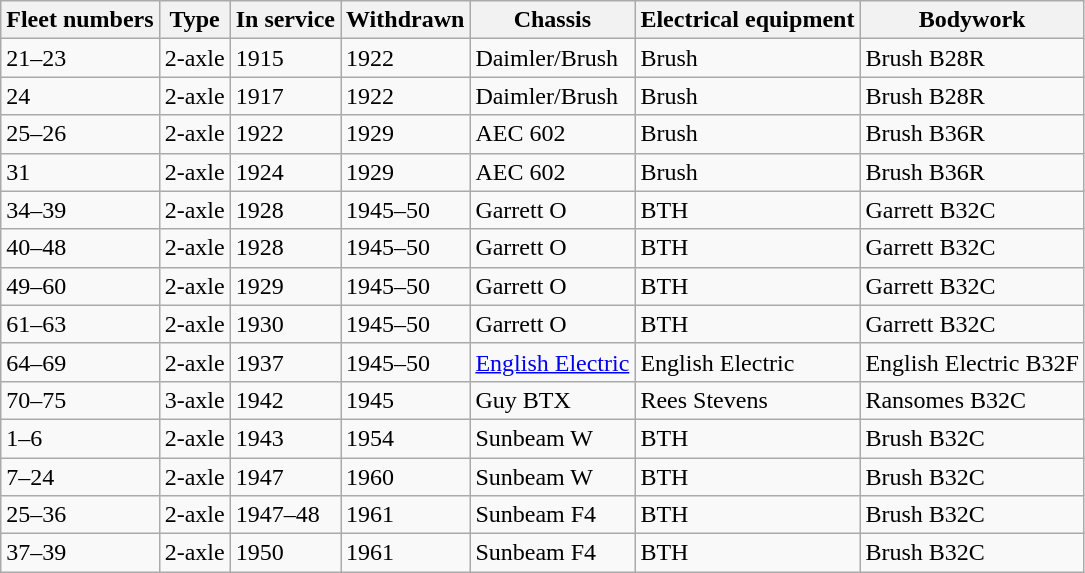<table class="wikitable">
<tr>
<th>Fleet numbers</th>
<th>Type</th>
<th>In service</th>
<th>Withdrawn</th>
<th>Chassis</th>
<th>Electrical equipment</th>
<th>Bodywork</th>
</tr>
<tr>
<td>21–23</td>
<td>2-axle</td>
<td>1915</td>
<td>1922</td>
<td>Daimler/Brush</td>
<td>Brush</td>
<td>Brush B28R</td>
</tr>
<tr>
<td>24</td>
<td>2-axle</td>
<td>1917</td>
<td>1922</td>
<td>Daimler/Brush</td>
<td>Brush</td>
<td>Brush B28R</td>
</tr>
<tr>
<td>25–26</td>
<td>2-axle</td>
<td>1922</td>
<td>1929</td>
<td>AEC 602</td>
<td>Brush</td>
<td>Brush B36R</td>
</tr>
<tr>
<td>31</td>
<td>2-axle</td>
<td>1924</td>
<td>1929</td>
<td>AEC 602</td>
<td>Brush</td>
<td>Brush B36R</td>
</tr>
<tr>
<td>34–39</td>
<td>2-axle</td>
<td>1928</td>
<td>1945–50</td>
<td>Garrett O</td>
<td>BTH</td>
<td>Garrett B32C</td>
</tr>
<tr>
<td>40–48</td>
<td>2-axle</td>
<td>1928</td>
<td>1945–50</td>
<td>Garrett O</td>
<td>BTH</td>
<td>Garrett B32C</td>
</tr>
<tr>
<td>49–60</td>
<td>2-axle</td>
<td>1929</td>
<td>1945–50</td>
<td>Garrett O</td>
<td>BTH</td>
<td>Garrett B32C</td>
</tr>
<tr>
<td>61–63</td>
<td>2-axle</td>
<td>1930</td>
<td>1945–50</td>
<td>Garrett O</td>
<td>BTH</td>
<td>Garrett B32C</td>
</tr>
<tr>
<td>64–69</td>
<td>2-axle</td>
<td>1937</td>
<td>1945–50</td>
<td><a href='#'>English Electric</a></td>
<td>English Electric</td>
<td>English Electric B32F</td>
</tr>
<tr>
<td>70–75</td>
<td>3-axle</td>
<td>1942</td>
<td>1945</td>
<td>Guy BTX</td>
<td>Rees Stevens</td>
<td>Ransomes B32C</td>
</tr>
<tr>
<td>1–6</td>
<td>2-axle</td>
<td>1943</td>
<td>1954</td>
<td>Sunbeam W</td>
<td>BTH</td>
<td>Brush B32C</td>
</tr>
<tr>
<td>7–24</td>
<td>2-axle</td>
<td>1947</td>
<td>1960</td>
<td>Sunbeam W</td>
<td>BTH</td>
<td>Brush B32C</td>
</tr>
<tr>
<td>25–36</td>
<td>2-axle</td>
<td>1947–48</td>
<td>1961</td>
<td>Sunbeam F4</td>
<td>BTH</td>
<td>Brush B32C</td>
</tr>
<tr>
<td>37–39</td>
<td>2-axle</td>
<td>1950</td>
<td>1961</td>
<td>Sunbeam F4</td>
<td>BTH</td>
<td>Brush B32C</td>
</tr>
</table>
